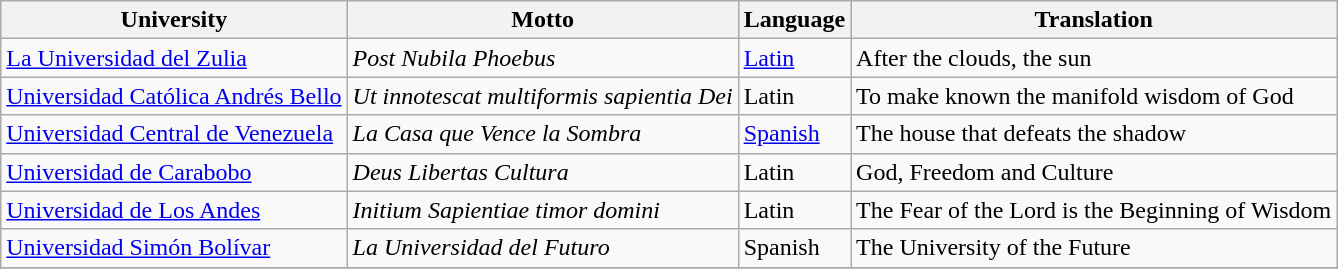<table class="wikitable sortable plainrowheaders">
<tr>
<th>University</th>
<th>Motto</th>
<th>Language</th>
<th>Translation</th>
</tr>
<tr>
<td><a href='#'>La Universidad del Zulia</a></td>
<td><em>Post Nubila Phoebus</em></td>
<td><a href='#'>Latin</a></td>
<td>After the clouds, the sun</td>
</tr>
<tr>
<td><a href='#'>Universidad Católica Andrés Bello</a></td>
<td><em>Ut innotescat multiformis sapientia Dei</em></td>
<td>Latin</td>
<td>To make known the manifold wisdom of God</td>
</tr>
<tr>
<td><a href='#'>Universidad Central de Venezuela</a></td>
<td><em>La Casa que Vence la Sombra</em></td>
<td><a href='#'>Spanish</a></td>
<td>The house that defeats the shadow</td>
</tr>
<tr>
<td><a href='#'>Universidad de Carabobo</a></td>
<td><em>Deus Libertas Cultura</em></td>
<td>Latin</td>
<td>God, Freedom and Culture</td>
</tr>
<tr>
<td><a href='#'>Universidad de Los Andes</a></td>
<td><em>Initium Sapientiae timor domini</em></td>
<td>Latin</td>
<td>The Fear of the Lord is the Beginning of Wisdom</td>
</tr>
<tr>
<td><a href='#'>Universidad Simón Bolívar</a></td>
<td><em>La Universidad del Futuro</em></td>
<td>Spanish</td>
<td>The University of the Future</td>
</tr>
<tr>
</tr>
</table>
